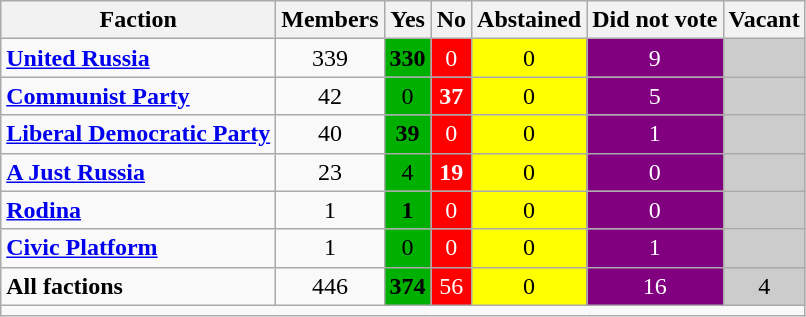<table class="wikitable">
<tr>
<th>Faction</th>
<th>Members</th>
<th><strong>Yes</strong></th>
<th>No</th>
<th>Abstained</th>
<th>Did not vote</th>
<th>Vacant</th>
</tr>
<tr ---->
<td><strong><a href='#'>United Russia</a></strong></td>
<td style="text-align:center;">339</td>
<td style="text-align:center;background-color:#00B000;"><strong>330</strong></td>
<td style="text-align:center;background-color:red;color:white;">0</td>
<td style="text-align:center;background-color:yellow;">0</td>
<td style="text-align:center;background-color:purple;color:white;">9</td>
<td style="text-align:center;background-color:#cccccc;"></td>
</tr>
<tr ---->
<td><strong><a href='#'>Communist Party</a></strong></td>
<td style="text-align:center;">42</td>
<td style="text-align:center;background-color:#00B000;">0</td>
<td style="text-align:center;background-color:red;color:white;"><strong>37</strong></td>
<td style="text-align:center;background-color:yellow;">0</td>
<td style="text-align:center;background-color:purple;color:white;">5</td>
<td style="text-align:center;background-color:#cccccc;"></td>
</tr>
<tr ---->
<td><strong><a href='#'>Liberal Democratic Party</a></strong></td>
<td style="text-align:center;">40</td>
<td style="text-align:center;background-color:#00B000;"><strong>39</strong></td>
<td style="text-align:center;background-color:red;color:white;">0</td>
<td style="text-align:center;background-color:yellow;">0</td>
<td style="text-align:center;background-color:purple;color:white;">1</td>
<td style="text-align:center;background-color:#cccccc;"></td>
</tr>
<tr ---->
<td><strong><a href='#'>A Just Russia</a></strong></td>
<td style="text-align:center;">23</td>
<td style="text-align:center;background-color:#00B000;">4</td>
<td style="text-align:center;background-color:red;color:white;"><strong>19</strong></td>
<td style="text-align:center;background-color:yellow;">0</td>
<td style="text-align:center;background-color:purple;color:white;">0</td>
<td style="text-align:center;background-color:#cccccc;"></td>
</tr>
<tr ---->
<td><strong><a href='#'>Rodina</a></strong></td>
<td style="text-align:center;">1</td>
<td style="text-align:center;background-color:#00B000;"><strong>1</strong></td>
<td style="text-align:center;background-color:red;color:white;">0</td>
<td style="text-align:center;background-color:yellow;">0</td>
<td style="text-align:center;background-color:purple;color:white;">0</td>
<td style="text-align:center;background-color:#cccccc;"></td>
</tr>
<tr ---->
<td><strong><a href='#'>Civic Platform</a></strong></td>
<td style="text-align:center;">1</td>
<td style="text-align:center;background-color:#00B000;">0</td>
<td style="text-align:center;background-color:red;color:white;">0</td>
<td style="text-align:center;background-color:yellow;">0</td>
<td style="text-align:center;background-color:purple;color:white;">1</td>
<td style="text-align:center;background-color:#cccccc;"></td>
</tr>
<tr ---->
<td><strong>All factions</strong></td>
<td style="text-align:center;">446</td>
<td style="text-align:center;background-color:#00B000;"><strong>374</strong></td>
<td style="text-align:center;background-color:red;color:white;">56</td>
<td style="text-align:center;background-color:yellow;">0</td>
<td style="text-align:center;background-color:purple;color:white;">16</td>
<td style="text-align:center;background-color:#cccccc;">4</td>
</tr>
<tr ---->
<td colspan=7></td>
</tr>
</table>
